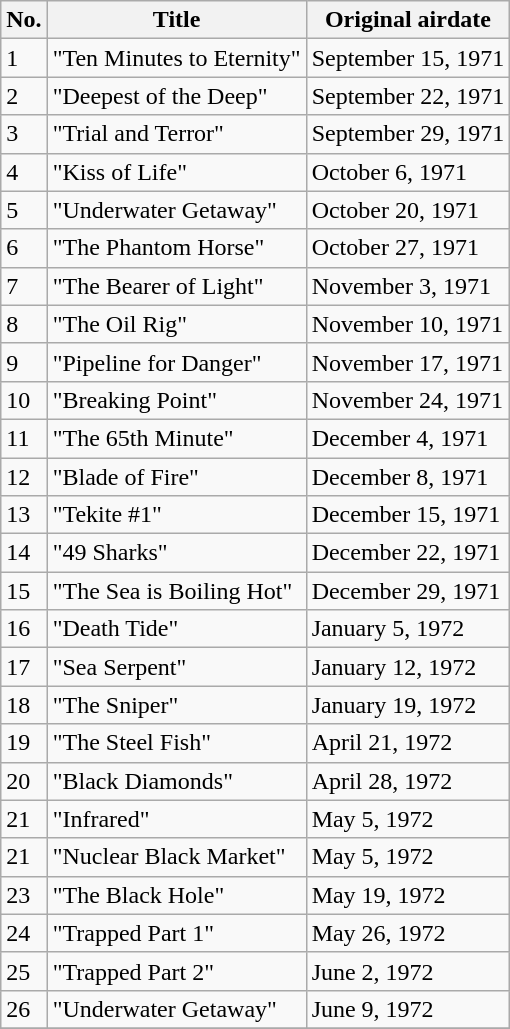<table class="wikitable">
<tr>
<th>No.</th>
<th>Title</th>
<th>Original airdate</th>
</tr>
<tr>
<td>1</td>
<td>"Ten Minutes to Eternity"</td>
<td>September 15, 1971</td>
</tr>
<tr>
<td>2</td>
<td>"Deepest of the Deep"</td>
<td>September 22, 1971</td>
</tr>
<tr>
<td>3</td>
<td>"Trial and Terror"</td>
<td>September 29, 1971</td>
</tr>
<tr>
<td>4</td>
<td>"Kiss of Life"</td>
<td>October 6, 1971</td>
</tr>
<tr>
<td>5</td>
<td>"Underwater Getaway"</td>
<td>October 20, 1971</td>
</tr>
<tr>
<td>6</td>
<td>"The Phantom Horse"</td>
<td>October 27, 1971</td>
</tr>
<tr>
<td>7</td>
<td>"The Bearer of Light"</td>
<td>November 3, 1971</td>
</tr>
<tr>
<td>8</td>
<td>"The Oil Rig"</td>
<td>November 10, 1971</td>
</tr>
<tr>
<td>9</td>
<td>"Pipeline for Danger"</td>
<td>November 17, 1971</td>
</tr>
<tr>
<td>10</td>
<td>"Breaking Point"</td>
<td>November 24, 1971</td>
</tr>
<tr>
<td>11</td>
<td>"The 65th Minute"</td>
<td>December 4, 1971</td>
</tr>
<tr>
<td>12</td>
<td>"Blade of Fire"</td>
<td>December 8, 1971</td>
</tr>
<tr>
<td>13</td>
<td>"Tekite #1"</td>
<td>December 15, 1971</td>
</tr>
<tr>
<td>14</td>
<td>"49 Sharks"</td>
<td>December 22, 1971</td>
</tr>
<tr>
<td>15</td>
<td>"The Sea is Boiling Hot"</td>
<td>December 29, 1971</td>
</tr>
<tr>
<td>16</td>
<td>"Death Tide"</td>
<td>January 5, 1972</td>
</tr>
<tr>
<td>17</td>
<td>"Sea Serpent"</td>
<td>January 12, 1972</td>
</tr>
<tr>
<td>18</td>
<td>"The Sniper"</td>
<td>January 19, 1972</td>
</tr>
<tr>
<td>19</td>
<td>"The Steel Fish"</td>
<td>April 21, 1972</td>
</tr>
<tr>
<td>20</td>
<td>"Black Diamonds"</td>
<td>April 28, 1972</td>
</tr>
<tr>
<td>21</td>
<td>"Infrared"</td>
<td>May 5, 1972</td>
</tr>
<tr>
<td>21</td>
<td>"Nuclear Black Market"</td>
<td>May 5, 1972</td>
</tr>
<tr>
<td>23</td>
<td>"The Black Hole"</td>
<td>May 19, 1972</td>
</tr>
<tr>
<td>24</td>
<td>"Trapped Part 1"</td>
<td>May 26, 1972</td>
</tr>
<tr>
<td>25</td>
<td>"Trapped Part 2"</td>
<td>June 2, 1972</td>
</tr>
<tr>
<td>26</td>
<td>"Underwater Getaway"</td>
<td>June 9, 1972</td>
</tr>
<tr>
</tr>
</table>
